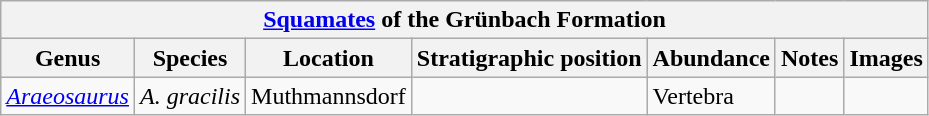<table class="wikitable">
<tr>
<th colspan="7"><a href='#'>Squamates</a> of the <strong>Grünbach Formation</strong></th>
</tr>
<tr>
<th>Genus</th>
<th>Species</th>
<th>Location</th>
<th>Stratigraphic position</th>
<th>Abundance</th>
<th>Notes</th>
<th>Images</th>
</tr>
<tr>
<td><em><a href='#'>Araeosaurus</a></em></td>
<td><em>A. gracilis</em></td>
<td>Muthmannsdorf</td>
<td></td>
<td>Vertebra</td>
<td></td>
<td></td>
</tr>
</table>
